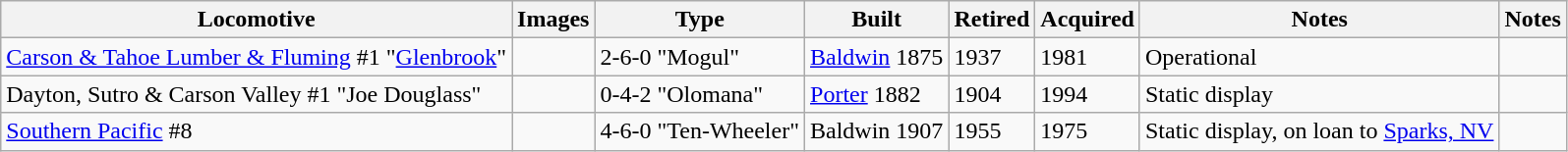<table class="wikitable sortable">
<tr>
<th>Locomotive</th>
<th class="unsortable">Images</th>
<th>Type</th>
<th>Built</th>
<th>Retired</th>
<th class="unsortable">Acquired</th>
<th>Notes</th>
<th class="unsortable">Notes</th>
</tr>
<tr>
<td><a href='#'>Carson & Tahoe Lumber & Fluming</a> #1 "<a href='#'>Glenbrook</a>"</td>
<td></td>
<td>2-6-0 "Mogul"</td>
<td><a href='#'>Baldwin</a> 1875</td>
<td>1937</td>
<td>1981</td>
<td>Operational</td>
<td></td>
</tr>
<tr>
<td>Dayton, Sutro & Carson Valley #1 "Joe Douglass"</td>
<td></td>
<td>0-4-2 "Olomana"</td>
<td><a href='#'>Porter</a> 1882</td>
<td>1904</td>
<td>1994</td>
<td>Static display</td>
<td></td>
</tr>
<tr>
<td><a href='#'>Southern Pacific</a> #8</td>
<td></td>
<td>4-6-0 "Ten-Wheeler"</td>
<td>Baldwin 1907</td>
<td>1955</td>
<td>1975</td>
<td>Static display, on loan to <a href='#'>Sparks, NV</a></td>
<td></td>
</tr>
</table>
